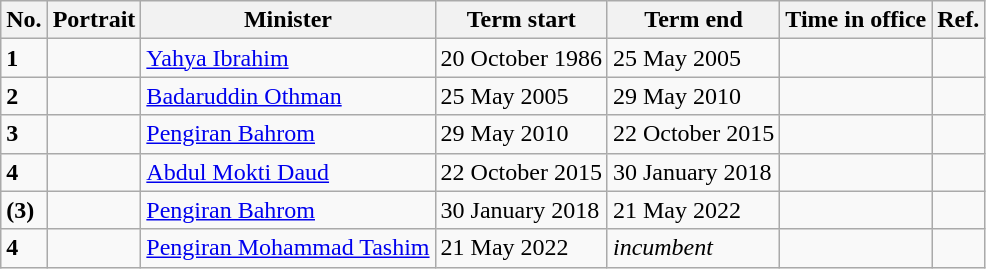<table class="wikitable">
<tr>
<th>No.</th>
<th>Portrait</th>
<th>Minister</th>
<th>Term start</th>
<th>Term end</th>
<th>Time in office</th>
<th>Ref.</th>
</tr>
<tr>
<td><strong>1</strong></td>
<td></td>
<td><a href='#'>Yahya Ibrahim</a></td>
<td>20 October 1986</td>
<td>25 May 2005</td>
<td></td>
<td></td>
</tr>
<tr>
<td><strong>2</strong></td>
<td></td>
<td><a href='#'>Badaruddin Othman</a></td>
<td>25 May 2005</td>
<td>29 May 2010</td>
<td></td>
<td></td>
</tr>
<tr>
<td><strong>3</strong></td>
<td></td>
<td><a href='#'>Pengiran Bahrom</a></td>
<td>29 May 2010</td>
<td>22 October 2015</td>
<td></td>
<td></td>
</tr>
<tr>
<td><strong>4</strong></td>
<td></td>
<td><a href='#'>Abdul Mokti Daud</a></td>
<td>22 October 2015</td>
<td>30 January 2018</td>
<td></td>
<td></td>
</tr>
<tr>
<td><strong>(3)</strong></td>
<td></td>
<td><a href='#'>Pengiran Bahrom</a></td>
<td>30 January 2018</td>
<td>21 May 2022</td>
<td></td>
<td></td>
</tr>
<tr>
<td><strong>4</strong></td>
<td></td>
<td><a href='#'>Pengiran Mohammad Tashim</a></td>
<td>21 May 2022</td>
<td><em>incumbent</em></td>
<td></td>
<td></td>
</tr>
</table>
